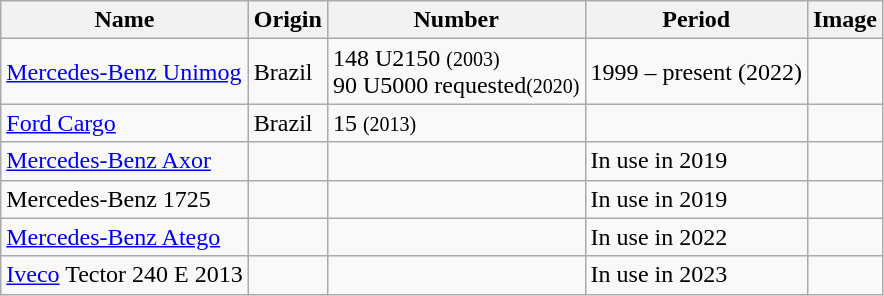<table class="wikitable mw-collapsible mw-collapsed">
<tr>
<th>Name</th>
<th>Origin</th>
<th>Number</th>
<th>Period</th>
<th>Image</th>
</tr>
<tr>
<td><a href='#'>Mercedes-Benz Unimog</a></td>
<td>Brazil</td>
<td>148 U2150 <small>(2003)</small><br>90 U5000 requested<small>(2020)</small></td>
<td>1999 – present (2022)</td>
<td></td>
</tr>
<tr>
<td><a href='#'>Ford Cargo</a></td>
<td>Brazil</td>
<td>15 <small>(2013)</small></td>
<td></td>
<td></td>
</tr>
<tr>
<td><a href='#'>Mercedes-Benz Axor</a></td>
<td></td>
<td></td>
<td>In use in 2019</td>
<td></td>
</tr>
<tr>
<td>Mercedes-Benz 1725</td>
<td></td>
<td></td>
<td>In use in 2019</td>
<td></td>
</tr>
<tr>
<td><a href='#'>Mercedes-Benz Atego</a></td>
<td></td>
<td></td>
<td>In use in 2022</td>
<td></td>
</tr>
<tr>
<td><a href='#'>Iveco</a> Tector 240 E 2013</td>
<td></td>
<td></td>
<td>In use in 2023</td>
<td></td>
</tr>
</table>
